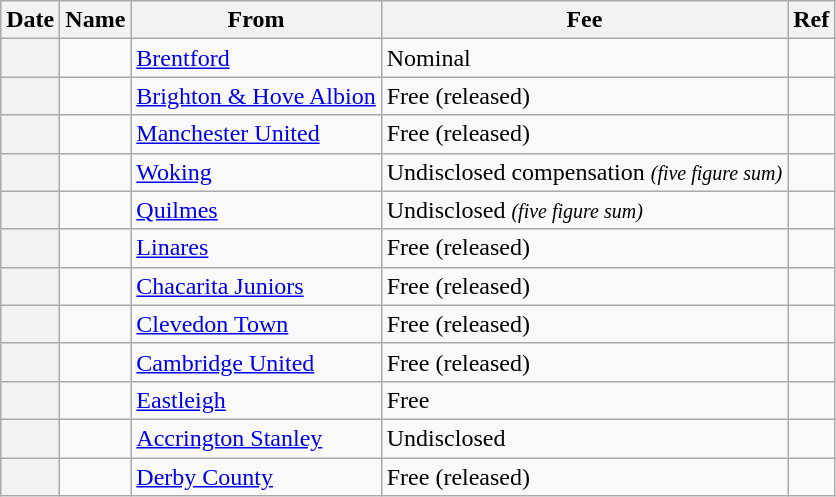<table class="wikitable sortable plainrowheaders">
<tr>
<th scope=col>Date</th>
<th scope=col>Name</th>
<th scope=col>From</th>
<th scope=col>Fee</th>
<th scope=col class=unsortable>Ref</th>
</tr>
<tr>
<th scope=row></th>
<td></td>
<td><a href='#'>Brentford</a></td>
<td>Nominal</td>
<td></td>
</tr>
<tr>
<th scope=row></th>
<td></td>
<td><a href='#'>Brighton & Hove Albion</a></td>
<td>Free (released)</td>
<td></td>
</tr>
<tr>
<th scope=row></th>
<td></td>
<td><a href='#'>Manchester United</a></td>
<td>Free (released)</td>
<td></td>
</tr>
<tr>
<th scope=row></th>
<td></td>
<td><a href='#'>Woking</a></td>
<td>Undisclosed compensation <small><em> (five figure sum)</em></small></td>
<td></td>
</tr>
<tr>
<th scope=row></th>
<td></td>
<td><a href='#'>Quilmes</a></td>
<td>Undisclosed <small><em> (five figure sum)</em></small></td>
<td></td>
</tr>
<tr>
<th scope=row></th>
<td></td>
<td><a href='#'>Linares</a></td>
<td>Free (released)</td>
<td></td>
</tr>
<tr>
<th scope=row></th>
<td></td>
<td><a href='#'>Chacarita Juniors</a></td>
<td>Free (released)</td>
<td></td>
</tr>
<tr>
<th scope=row></th>
<td></td>
<td><a href='#'>Clevedon Town</a></td>
<td>Free (released)</td>
<td></td>
</tr>
<tr>
<th scope=row></th>
<td></td>
<td><a href='#'>Cambridge United</a></td>
<td>Free (released)</td>
<td></td>
</tr>
<tr>
<th scope=row></th>
<td></td>
<td><a href='#'>Eastleigh</a></td>
<td>Free</td>
<td></td>
</tr>
<tr>
<th scope=row></th>
<td></td>
<td><a href='#'>Accrington Stanley</a></td>
<td>Undisclosed</td>
<td></td>
</tr>
<tr>
<th scope=row></th>
<td></td>
<td><a href='#'>Derby County</a></td>
<td>Free (released)</td>
<td></td>
</tr>
</table>
